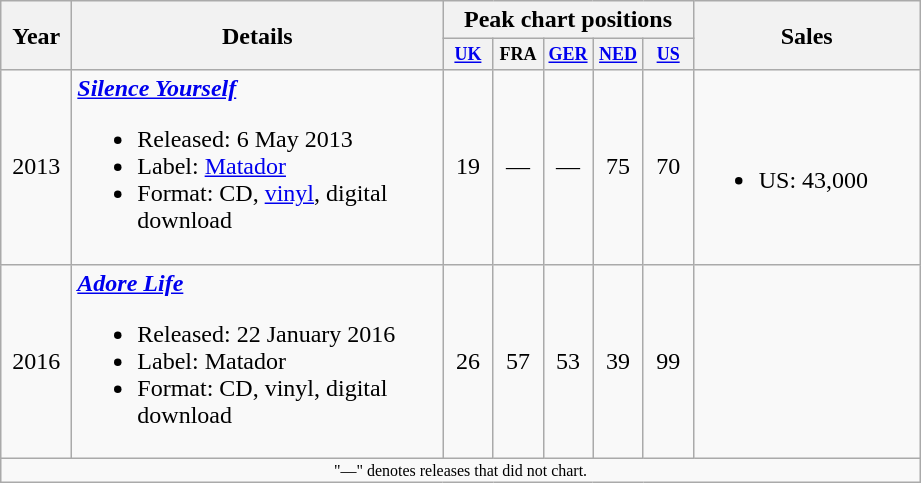<table class="wikitable">
<tr>
<th rowspan="2" style="width:2.5em;">Year</th>
<th rowspan="2" style="width:15em;">Details</th>
<th colspan="5">Peak chart positions</th>
<th rowspan="2" style="width:9em;">Sales</th>
</tr>
<tr>
<th style="width:2.3em;font-size:75%"><a href='#'>UK</a><br></th>
<th style="width:2.3em;font-size:75%">FRA<br></th>
<th style="width:2.3em;font-size:75%"><a href='#'>GER</a><br></th>
<th style="width:2.3em; font-size:75%;"><a href='#'>NED</a> <br></th>
<th style="width:2.3em;font-size:75%"><a href='#'>US</a><br></th>
</tr>
<tr>
<td style="text-align:center;">2013</td>
<td><strong><em><a href='#'>Silence Yourself</a></em></strong><br><ul><li>Released: 6 May 2013</li><li>Label: <a href='#'>Matador</a></li><li>Format: CD, <a href='#'>vinyl</a>, digital download</li></ul></td>
<td style="text-align:center;">19</td>
<td style="text-align:center;">—</td>
<td style="text-align:center;">—</td>
<td style="text-align:center;">75</td>
<td style="text-align:center;">70</td>
<td><br><ul><li>US: 43,000</li></ul></td>
</tr>
<tr>
<td style="text-align:center;">2016</td>
<td><strong><em><a href='#'>Adore Life</a></em></strong><br><ul><li>Released: 22 January 2016</li><li>Label: Matador</li><li>Format: CD, vinyl, digital download</li></ul></td>
<td style="text-align:center;">26</td>
<td style="text-align:center;">57</td>
<td style="text-align:center;">53</td>
<td style="text-align:center;">39</td>
<td style="text-align:center;">99</td>
<td></td>
</tr>
<tr>
<td colspan="8" style="text-align:center; font-size:8pt;">"—" denotes releases that did not chart.</td>
</tr>
</table>
